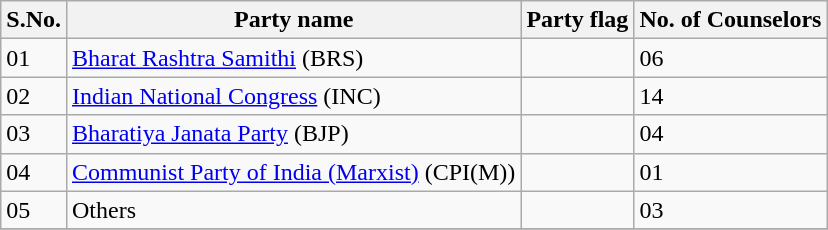<table class="sortable wikitable">
<tr>
<th class="unsortable">S.No.</th>
<th>Party name</th>
<th class="unsortable">Party flag</th>
<th>No. of Counselors</th>
</tr>
<tr>
<td>01</td>
<td><a href='#'>Bharat Rashtra Samithi</a> (BRS)</td>
<td></td>
<td>06</td>
</tr>
<tr>
<td>02</td>
<td><a href='#'>Indian National Congress</a> (INC)</td>
<td></td>
<td>14</td>
</tr>
<tr>
<td>03</td>
<td><a href='#'>Bharatiya Janata Party</a> (BJP)</td>
<td></td>
<td>04</td>
</tr>
<tr>
<td>04</td>
<td><a href='#'>Communist Party of India (Marxist)</a> (CPI(M))</td>
<td></td>
<td>01</td>
</tr>
<tr>
<td>05</td>
<td>Others</td>
<td></td>
<td>03</td>
</tr>
<tr>
</tr>
</table>
